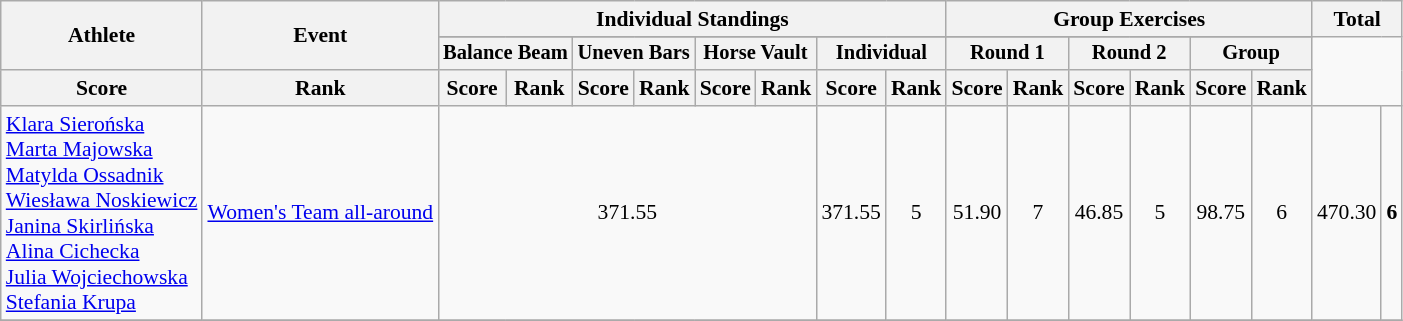<table class="wikitable" style="font-size:90%">
<tr>
<th rowspan="3">Athlete</th>
<th rowspan="3">Event</th>
<th colspan="8" rowspan="1">Individual Standings</th>
<th colspan="6" rowspan="1">Group Exercises</th>
<th colspan="2" rowspan="2">Total</th>
</tr>
<tr>
</tr>
<tr style="font-size:95%">
<th colspan="2">Balance Beam</th>
<th colspan="2">Uneven Bars</th>
<th colspan="2">Horse Vault</th>
<th colspan="2">Individual</th>
<th colspan="2">Round 1</th>
<th colspan="2">Round 2</th>
<th colspan="2">Group</th>
</tr>
<tr>
<th>Score</th>
<th>Rank</th>
<th>Score</th>
<th>Rank</th>
<th>Score</th>
<th>Rank</th>
<th>Score</th>
<th>Rank</th>
<th>Score</th>
<th>Rank</th>
<th>Score</th>
<th>Rank</th>
<th>Score</th>
<th>Rank</th>
<th>Score</th>
<th>Rank</th>
</tr>
<tr>
<td rowspan=1><a href='#'>Klara Sierońska</a><br><a href='#'>Marta Majowska</a><br><a href='#'>Matylda Ossadnik</a><br><a href='#'>Wiesława Noskiewicz</a><br><a href='#'>Janina Skirlińska</a><br><a href='#'>Alina Cichecka</a><br><a href='#'>Julia Wojciechowska</a><br><a href='#'>Stefania Krupa</a></td>
<td><a href='#'>Women's Team all-around</a></td>
<td colspan="6"  align="center">371.55</td>
<td colspan="1"  align="center">371.55</td>
<td colspan="1"  align="center">5</td>
<td colspan="1"  align="center">51.90</td>
<td colspan="1"  align="center">7</td>
<td colspan="1"  align="center">46.85</td>
<td colspan="1"  align="center">5</td>
<td colspan="1"  align="center">98.75</td>
<td colspan="1"  align="center">6</td>
<td colspan="1"  align="center">470.30</td>
<td colspan="1"  align="center"><strong>6</strong></td>
</tr>
<tr>
</tr>
</table>
